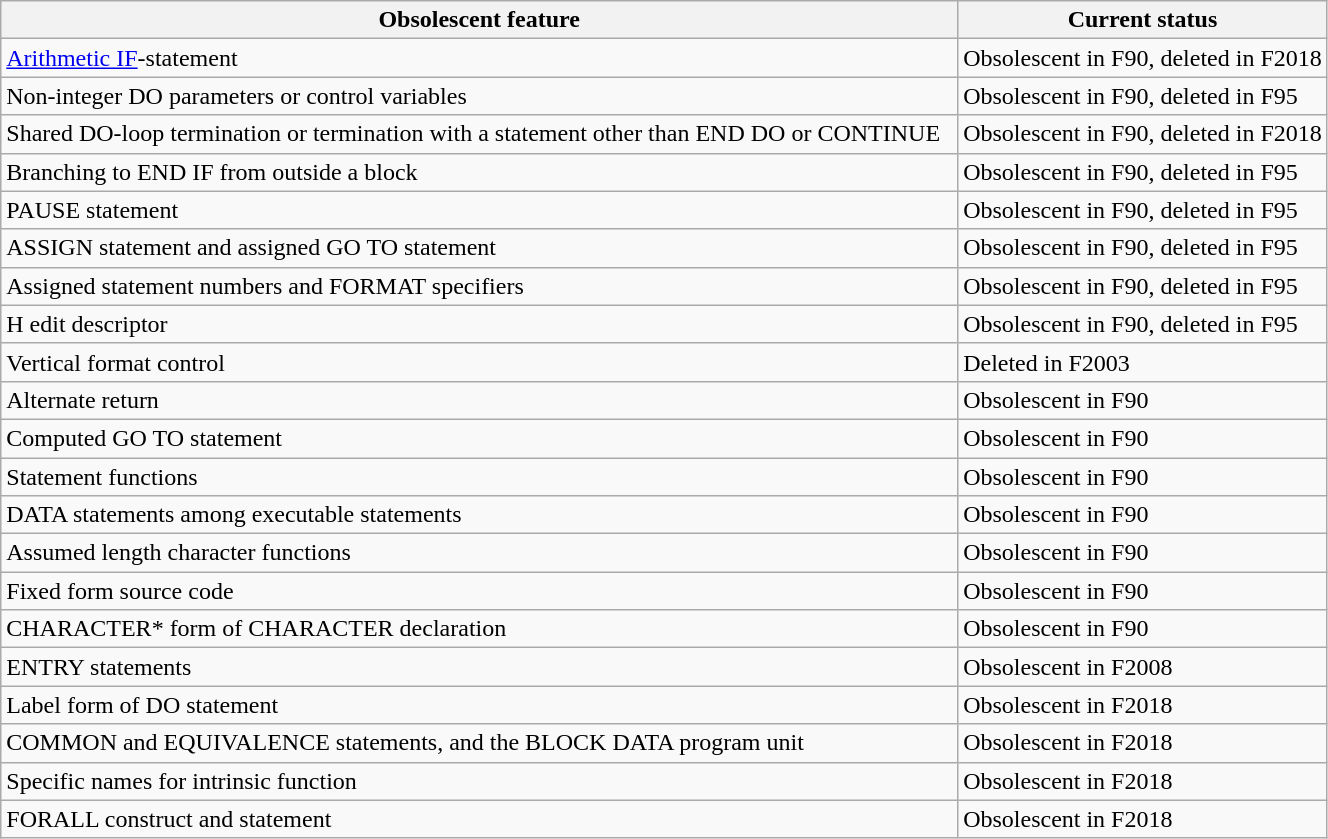<table class="wikitable sortable">
<tr>
<th>Obsolescent feature</th>
<th>Current status</th>
</tr>
<tr>
<td><a href='#'>Arithmetic IF</a>-statement</td>
<td>Obsolescent in F90, deleted in F2018</td>
</tr>
<tr>
<td>Non-integer DO parameters or control variables</td>
<td>Obsolescent in F90, deleted in F95</td>
</tr>
<tr>
<td>Shared DO-loop termination or termination with a statement other than END DO or CONTINUE  </td>
<td>Obsolescent in F90, deleted in F2018</td>
</tr>
<tr>
<td>Branching to END IF from outside a block</td>
<td>Obsolescent in F90, deleted in F95</td>
</tr>
<tr>
<td>PAUSE statement</td>
<td>Obsolescent in F90, deleted in F95</td>
</tr>
<tr>
<td>ASSIGN statement and assigned GO TO statement</td>
<td>Obsolescent in F90, deleted in F95</td>
</tr>
<tr>
<td>Assigned statement numbers and FORMAT specifiers</td>
<td>Obsolescent in F90, deleted in F95</td>
</tr>
<tr>
<td>H edit descriptor</td>
<td>Obsolescent in F90, deleted in F95</td>
</tr>
<tr>
<td>Vertical format control</td>
<td>Deleted in F2003</td>
</tr>
<tr>
<td>Alternate return</td>
<td>Obsolescent in F90</td>
</tr>
<tr>
<td>Computed GO TO statement</td>
<td>Obsolescent in F90</td>
</tr>
<tr>
<td>Statement functions</td>
<td>Obsolescent in F90</td>
</tr>
<tr>
<td>DATA statements among executable statements</td>
<td>Obsolescent in F90</td>
</tr>
<tr>
<td>Assumed length character functions</td>
<td>Obsolescent in F90</td>
</tr>
<tr>
<td>Fixed form source code</td>
<td>Obsolescent in F90</td>
</tr>
<tr>
<td>CHARACTER* form of CHARACTER declaration</td>
<td>Obsolescent in F90</td>
</tr>
<tr>
<td>ENTRY statements</td>
<td>Obsolescent in F2008</td>
</tr>
<tr>
<td>Label form of DO statement</td>
<td>Obsolescent in F2018</td>
</tr>
<tr>
<td>COMMON and EQUIVALENCE statements, and the BLOCK DATA program unit</td>
<td>Obsolescent in F2018</td>
</tr>
<tr>
<td>Specific names for intrinsic function</td>
<td>Obsolescent in F2018</td>
</tr>
<tr>
<td>FORALL construct and statement</td>
<td>Obsolescent in F2018</td>
</tr>
</table>
